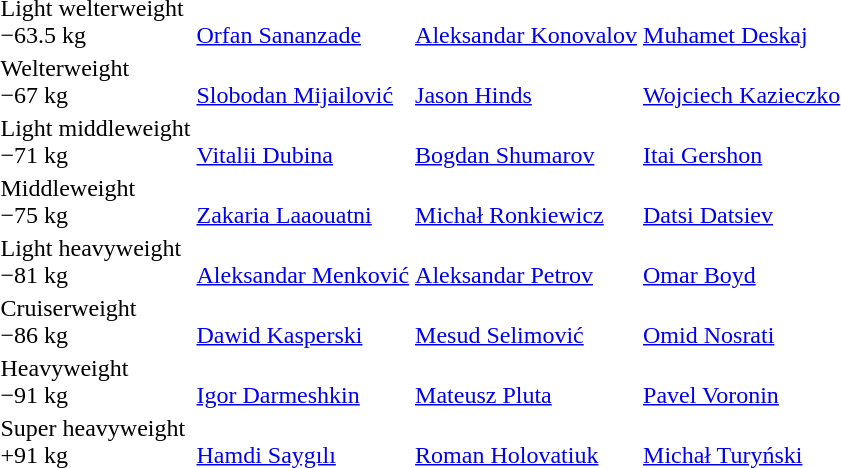<table>
<tr>
<td>Light welterweight<br>−63.5 kg<br></td>
<td><br><a href='#'>Orfan Sananzade</a></td>
<td><br><a href='#'>Aleksandar Konovalov</a></td>
<td><br><a href='#'>Muhamet Deskaj</a></td>
</tr>
<tr>
<td>Welterweight<br>−67 kg<br></td>
<td><br><a href='#'>Slobodan Mijailović</a></td>
<td><br><a href='#'>Jason Hinds</a></td>
<td><br><a href='#'>Wojciech Kazieczko</a></td>
</tr>
<tr>
<td>Light middleweight<br>−71 kg<br></td>
<td><br><a href='#'>Vitalii Dubina</a></td>
<td><br><a href='#'>Bogdan Shumarov</a></td>
<td><br><a href='#'>Itai Gershon</a></td>
</tr>
<tr>
<td>Middleweight<br>−75 kg<br></td>
<td><br><a href='#'>Zakaria Laaouatni</a></td>
<td><br><a href='#'>Michał Ronkiewicz</a></td>
<td><br><a href='#'>Datsi Datsiev</a></td>
</tr>
<tr>
<td>Light heavyweight<br>−81 kg<br></td>
<td><br><a href='#'>Aleksandar Menković</a></td>
<td><br><a href='#'>Aleksandar Petrov</a></td>
<td><br><a href='#'>Omar Boyd</a></td>
</tr>
<tr>
<td>Cruiserweight<br>−86 kg<br></td>
<td><br><a href='#'>Dawid Kasperski</a></td>
<td><br><a href='#'>Mesud Selimović</a></td>
<td><br><a href='#'>Omid Nosrati</a></td>
</tr>
<tr>
<td>Heavyweight<br>−91 kg<br></td>
<td><br><a href='#'>Igor Darmeshkin</a></td>
<td><br><a href='#'>Mateusz Pluta</a></td>
<td><br><a href='#'>Pavel Voronin</a></td>
</tr>
<tr>
<td>Super heavyweight<br>+91 kg<br></td>
<td><br><a href='#'>Hamdi Saygılı</a></td>
<td><br><a href='#'>Roman Holovatiuk</a></td>
<td><br><a href='#'>Michał Turyński</a></td>
</tr>
</table>
